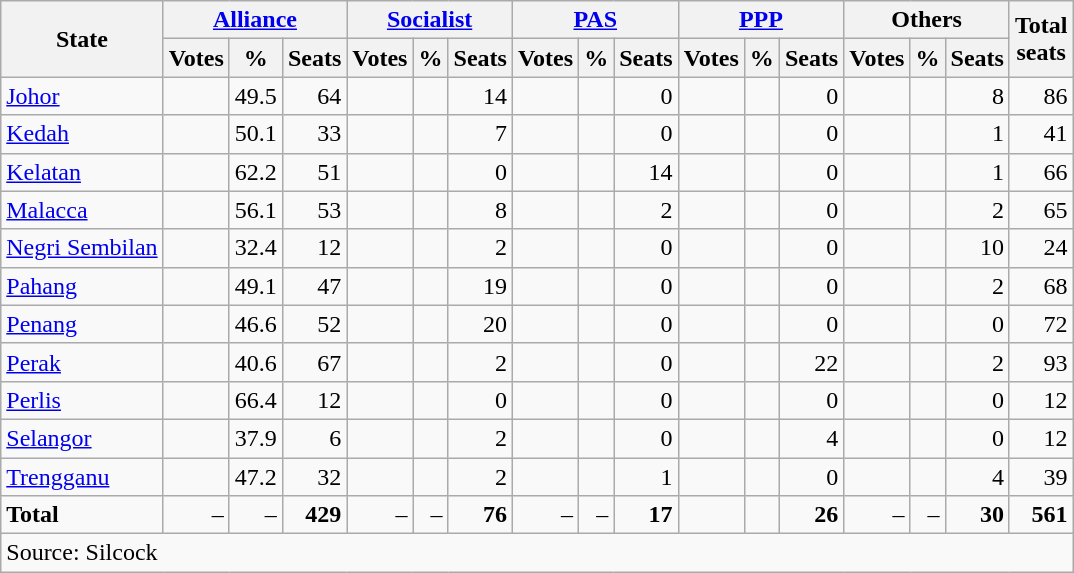<table class=wikitable style=text-align:right>
<tr>
<th rowspan=2>State</th>
<th colspan=3><a href='#'>Alliance</a></th>
<th colspan=3><a href='#'>Socialist</a></th>
<th colspan=3><a href='#'>PAS</a></th>
<th colspan=3><a href='#'>PPP</a></th>
<th colspan=3>Others</th>
<th rowspan=2>Total<br>seats</th>
</tr>
<tr>
<th>Votes</th>
<th>%</th>
<th>Seats</th>
<th>Votes</th>
<th>%</th>
<th>Seats</th>
<th>Votes</th>
<th>%</th>
<th>Seats</th>
<th>Votes</th>
<th>%</th>
<th>Seats</th>
<th>Votes</th>
<th>%</th>
<th>Seats</th>
</tr>
<tr>
<td align=left><a href='#'>Johor</a></td>
<td></td>
<td>49.5</td>
<td>64</td>
<td></td>
<td></td>
<td>14</td>
<td></td>
<td></td>
<td>0</td>
<td></td>
<td></td>
<td>0</td>
<td></td>
<td></td>
<td>8</td>
<td>86</td>
</tr>
<tr>
<td align=left><a href='#'>Kedah</a></td>
<td></td>
<td>50.1</td>
<td>33</td>
<td></td>
<td></td>
<td>7</td>
<td></td>
<td></td>
<td>0</td>
<td></td>
<td></td>
<td>0</td>
<td></td>
<td></td>
<td>1</td>
<td>41</td>
</tr>
<tr>
<td align=left><a href='#'>Kelatan</a></td>
<td></td>
<td>62.2</td>
<td>51</td>
<td></td>
<td></td>
<td>0</td>
<td></td>
<td></td>
<td>14</td>
<td></td>
<td></td>
<td>0</td>
<td></td>
<td></td>
<td>1</td>
<td>66</td>
</tr>
<tr>
<td align=left><a href='#'>Malacca</a></td>
<td></td>
<td>56.1</td>
<td>53</td>
<td></td>
<td></td>
<td>8</td>
<td></td>
<td></td>
<td>2</td>
<td></td>
<td></td>
<td>0</td>
<td></td>
<td></td>
<td>2</td>
<td>65</td>
</tr>
<tr>
<td align=left><a href='#'>Negri Sembilan</a></td>
<td></td>
<td>32.4</td>
<td>12</td>
<td></td>
<td></td>
<td>2</td>
<td></td>
<td></td>
<td>0</td>
<td></td>
<td></td>
<td>0</td>
<td></td>
<td></td>
<td>10</td>
<td>24</td>
</tr>
<tr>
<td align=left><a href='#'>Pahang</a></td>
<td></td>
<td>49.1</td>
<td>47</td>
<td></td>
<td></td>
<td>19</td>
<td></td>
<td></td>
<td>0</td>
<td></td>
<td></td>
<td>0</td>
<td></td>
<td></td>
<td>2</td>
<td>68</td>
</tr>
<tr>
<td align=left><a href='#'>Penang</a></td>
<td></td>
<td>46.6</td>
<td>52</td>
<td></td>
<td></td>
<td>20</td>
<td></td>
<td></td>
<td>0</td>
<td></td>
<td></td>
<td>0</td>
<td></td>
<td></td>
<td>0</td>
<td>72</td>
</tr>
<tr>
<td align=left><a href='#'>Perak</a></td>
<td></td>
<td>40.6</td>
<td>67</td>
<td></td>
<td></td>
<td>2</td>
<td></td>
<td></td>
<td>0</td>
<td></td>
<td></td>
<td>22</td>
<td></td>
<td></td>
<td>2</td>
<td>93</td>
</tr>
<tr>
<td align=left><a href='#'>Perlis</a></td>
<td></td>
<td>66.4</td>
<td>12</td>
<td></td>
<td></td>
<td>0</td>
<td></td>
<td></td>
<td>0</td>
<td></td>
<td></td>
<td>0</td>
<td></td>
<td></td>
<td>0</td>
<td>12</td>
</tr>
<tr>
<td align=left><a href='#'>Selangor</a></td>
<td></td>
<td>37.9</td>
<td>6</td>
<td></td>
<td></td>
<td>2</td>
<td></td>
<td></td>
<td>0</td>
<td></td>
<td></td>
<td>4</td>
<td></td>
<td></td>
<td>0</td>
<td>12</td>
</tr>
<tr>
<td align=left><a href='#'>Trengganu</a></td>
<td></td>
<td>47.2</td>
<td>32</td>
<td></td>
<td></td>
<td>2</td>
<td></td>
<td></td>
<td>1</td>
<td></td>
<td></td>
<td>0</td>
<td></td>
<td></td>
<td>4</td>
<td>39</td>
</tr>
<tr>
<td align=left><strong>Total</strong></td>
<td>–</td>
<td>–</td>
<td><strong>429</strong></td>
<td>–</td>
<td>–</td>
<td><strong>76</strong></td>
<td>–</td>
<td>–</td>
<td><strong>17</strong></td>
<td></td>
<td></td>
<td><strong>26</strong></td>
<td>–</td>
<td>–</td>
<td><strong>30</strong></td>
<td><strong>561</strong></td>
</tr>
<tr>
<td align=left colspan=17>Source: Silcock</td>
</tr>
</table>
